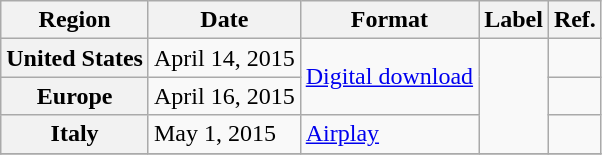<table class="wikitable plainrowheaders">
<tr>
<th>Region</th>
<th>Date</th>
<th>Format</th>
<th>Label</th>
<th>Ref.</th>
</tr>
<tr>
<th scope="row">United States</th>
<td rowspan="1">April 14, 2015</td>
<td rowspan="2"><a href='#'>Digital download</a></td>
<td rowspan="3"></td>
<td><br></td>
</tr>
<tr>
<th scope="row">Europe</th>
<td rowspan="1">April 16, 2015</td>
<td><br></td>
</tr>
<tr>
<th scope="row">Italy</th>
<td rowspan="1">May 1, 2015</td>
<td rowspan="1"><a href='#'>Airplay</a></td>
<td><br></td>
</tr>
<tr>
</tr>
</table>
